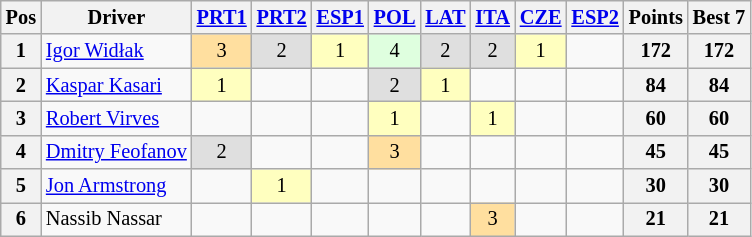<table class="wikitable" style="font-size: 85%; text-align: center">
<tr valign="top">
<th valign="middle">Pos</th>
<th valign="middle">Driver</th>
<th><a href='#'>PRT1</a><br></th>
<th><a href='#'>PRT2</a><br></th>
<th><a href='#'>ESP1</a><br></th>
<th><a href='#'>POL</a><br></th>
<th><a href='#'>LAT</a><br></th>
<th><a href='#'>ITA</a><br></th>
<th><a href='#'>CZE</a><br></th>
<th><a href='#'>ESP2</a><br></th>
<th valign="middle">Points</th>
<th valign="middle">Best 7</th>
</tr>
<tr>
<th>1</th>
<td align=left> <a href='#'>Igor Widłak</a></td>
<td style="background:#FFDF9F;">3</td>
<td style="background:#DFDFDF;">2</td>
<td style="background:#FFFFBF;">1</td>
<td style="background:#DFFFDF;">4</td>
<td style="background:#DFDFDF;">2</td>
<td style="background:#DFDFDF;">2</td>
<td style="background:#FFFFBF;">1</td>
<td></td>
<th>172</th>
<th>172</th>
</tr>
<tr>
<th>2</th>
<td align=left> <a href='#'>Kaspar Kasari</a></td>
<td style="background:#FFFFBF;">1</td>
<td></td>
<td></td>
<td style="background:#DFDFDF;">2</td>
<td style="background:#FFFFBF;">1</td>
<td></td>
<td></td>
<td></td>
<th>84</th>
<th>84</th>
</tr>
<tr>
<th>3</th>
<td align="left"> <a href='#'>Robert Virves</a></td>
<td></td>
<td></td>
<td></td>
<td style="background:#FFFFBF;">1</td>
<td></td>
<td style="background:#FFFFBF;">1</td>
<td></td>
<td></td>
<th>60</th>
<th>60</th>
</tr>
<tr>
<th>4</th>
<td align="left"> <a href='#'>Dmitry Feofanov</a></td>
<td style="background:#DFDFDF;">2</td>
<td></td>
<td></td>
<td style="background:#FFDF9F;">3</td>
<td></td>
<td></td>
<td></td>
<td></td>
<th>45</th>
<th>45</th>
</tr>
<tr>
<th>5</th>
<td align="left"> <a href='#'>Jon Armstrong</a></td>
<td></td>
<td style="background:#FFFFBF;">1</td>
<td></td>
<td></td>
<td></td>
<td></td>
<td></td>
<td></td>
<th>30</th>
<th>30</th>
</tr>
<tr>
<th>6</th>
<td align="left"> Nassib Nassar</td>
<td></td>
<td></td>
<td></td>
<td></td>
<td></td>
<td style="background:#FFDF9F;">3</td>
<td></td>
<td></td>
<th>21</th>
<th>21</th>
</tr>
</table>
